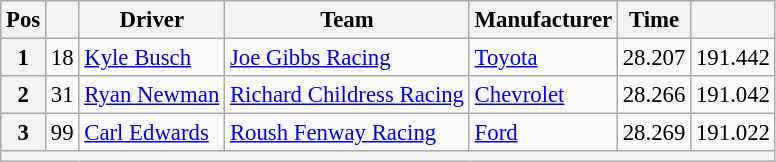<table class="wikitable" style="font-size:95%">
<tr>
<th>Pos</th>
<th></th>
<th>Driver</th>
<th>Team</th>
<th>Manufacturer</th>
<th>Time</th>
<th></th>
</tr>
<tr>
<th>1</th>
<td>18</td>
<td><a href='#'>Kyle Busch</a></td>
<td><a href='#'>Joe Gibbs Racing</a></td>
<td><a href='#'>Toyota</a></td>
<td>28.207</td>
<td>191.442</td>
</tr>
<tr>
<th>2</th>
<td>31</td>
<td><a href='#'>Ryan Newman</a></td>
<td><a href='#'>Richard Childress Racing</a></td>
<td><a href='#'>Chevrolet</a></td>
<td>28.266</td>
<td>191.042</td>
</tr>
<tr>
<th>3</th>
<td>99</td>
<td><a href='#'>Carl Edwards</a></td>
<td><a href='#'>Roush Fenway Racing</a></td>
<td><a href='#'>Ford</a></td>
<td>28.269</td>
<td>191.022</td>
</tr>
<tr>
<th colspan="7"></th>
</tr>
</table>
